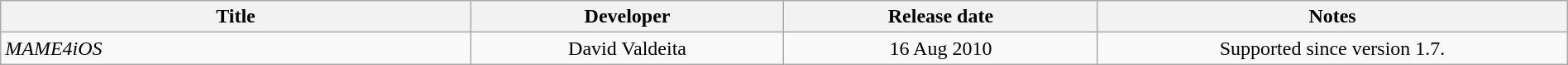<table class="wikitable sortable" style="width:100%;">
<tr>
<th style="width:30%;">Title</th>
<th style="width:20%;">Developer</th>
<th style="width:20%;">Release date</th>
<th style="width:30%;" class="unsortable">Notes</th>
</tr>
<tr align=center>
<td align=left><em>MAME4iOS</em></td>
<td>David Valdeita</td>
<td>16 Aug 2010</td>
<td>Supported since version 1.7.</td>
</tr>
</table>
